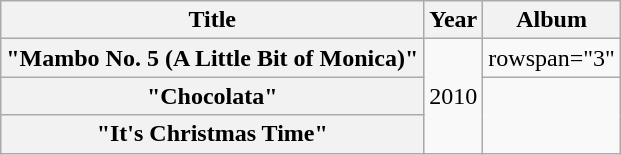<table class="wikitable plainrowheaders" style="text-align:center;">
<tr>
<th scope="col">Title</th>
<th scope="col">Year</th>
<th scope="col">Album</th>
</tr>
<tr>
<th scope="row">"Mambo No. 5 (A Little Bit of Monica)"</th>
<td rowspan="3">2010</td>
<td>rowspan="3" </td>
</tr>
<tr>
<th scope="row">"Chocolata"</th>
</tr>
<tr>
<th scope="row">"It's Christmas Time"</th>
</tr>
</table>
